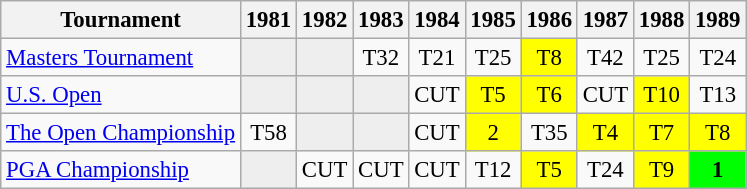<table class="wikitable" style="font-size:95%;text-align:center;">
<tr>
<th>Tournament</th>
<th>1981</th>
<th>1982</th>
<th>1983</th>
<th>1984</th>
<th>1985</th>
<th>1986</th>
<th>1987</th>
<th>1988</th>
<th>1989</th>
</tr>
<tr>
<td align=left><a href='#'>Masters Tournament</a></td>
<td style="background:#eeeeee;"></td>
<td style="background:#eeeeee;"></td>
<td>T32</td>
<td>T21</td>
<td>T25</td>
<td style="background:yellow;">T8</td>
<td>T42</td>
<td>T25</td>
<td>T24</td>
</tr>
<tr>
<td align=left><a href='#'>U.S. Open</a></td>
<td style="background:#eeeeee;"></td>
<td style="background:#eeeeee;"></td>
<td style="background:#eeeeee;"></td>
<td>CUT</td>
<td style="background:yellow;">T5</td>
<td style="background:yellow;">T6</td>
<td>CUT</td>
<td style="background:yellow;">T10</td>
<td>T13</td>
</tr>
<tr>
<td align=left><a href='#'>The Open Championship</a></td>
<td>T58</td>
<td style="background:#eeeeee;"></td>
<td style="background:#eeeeee;"></td>
<td>CUT</td>
<td style="background:yellow;">2</td>
<td>T35</td>
<td style="background:yellow;">T4</td>
<td style="background:yellow;">T7</td>
<td style="background:yellow;">T8</td>
</tr>
<tr>
<td align=left><a href='#'>PGA Championship</a></td>
<td style="background:#eeeeee;"></td>
<td>CUT</td>
<td>CUT</td>
<td>CUT</td>
<td>T12</td>
<td style="background:yellow;">T5</td>
<td>T24</td>
<td style="background:yellow;">T9</td>
<td style="background:lime;"><strong>1</strong></td>
</tr>
</table>
